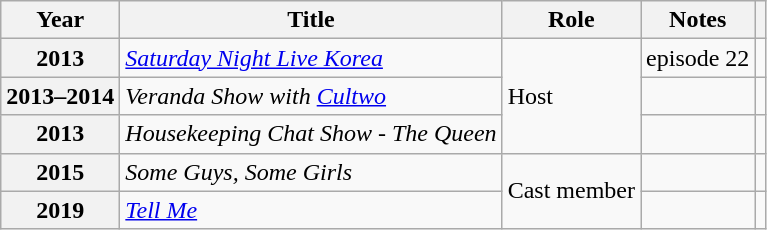<table class="wikitable plainrowheaders sortable">
<tr>
<th scope="col">Year</th>
<th scope="col">Title</th>
<th scope="col">Role</th>
<th scope="col">Notes</th>
<th scope="col" class="unsortable"></th>
</tr>
<tr>
<th scope="row">2013</th>
<td><em><a href='#'>Saturday Night Live Korea</a></em></td>
<td rowspan="3">Host</td>
<td>episode 22</td>
<td style="text-align:center"></td>
</tr>
<tr>
<th scope="row">2013–2014</th>
<td><em>Veranda Show with <a href='#'>Cultwo</a></em></td>
<td></td>
<td></td>
</tr>
<tr>
<th scope="row">2013</th>
<td><em>Housekeeping Chat Show - The Queen</em></td>
<td></td>
<td></td>
</tr>
<tr>
<th scope="row">2015</th>
<td><em>Some Guys, Some Girls</em></td>
<td rowspan="2">Cast member</td>
<td></td>
<td></td>
</tr>
<tr>
<th scope="row">2019</th>
<td><em><a href='#'>Tell Me</a></em></td>
<td></td>
<td></td>
</tr>
</table>
